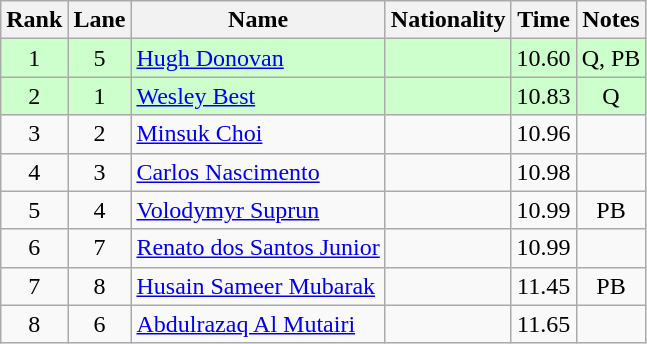<table class="wikitable sortable" style="text-align:center">
<tr>
<th>Rank</th>
<th>Lane</th>
<th>Name</th>
<th>Nationality</th>
<th>Time</th>
<th>Notes</th>
</tr>
<tr bgcolor=ccffcc>
<td align=center>1</td>
<td align=center>5</td>
<td align=left><a href='#'>Hugh Donovan</a></td>
<td align=left></td>
<td>10.60</td>
<td>Q, PB</td>
</tr>
<tr bgcolor=ccffcc>
<td align=center>2</td>
<td align=center>1</td>
<td align=left><a href='#'>Wesley Best</a></td>
<td align=left></td>
<td>10.83</td>
<td>Q</td>
</tr>
<tr>
<td align=center>3</td>
<td align=center>2</td>
<td align=left><a href='#'>Minsuk Choi</a></td>
<td align=left></td>
<td>10.96</td>
<td></td>
</tr>
<tr>
<td align=center>4</td>
<td align=center>3</td>
<td align=left><a href='#'>Carlos Nascimento</a></td>
<td align=left></td>
<td>10.98</td>
<td></td>
</tr>
<tr>
<td align=center>5</td>
<td align=center>4</td>
<td align=left><a href='#'>Volodymyr Suprun</a></td>
<td align=left></td>
<td>10.99</td>
<td>PB</td>
</tr>
<tr>
<td align=center>6</td>
<td align=center>7</td>
<td align=left><a href='#'>Renato dos Santos Junior</a></td>
<td align=left></td>
<td>10.99</td>
<td></td>
</tr>
<tr>
<td align=center>7</td>
<td align=center>8</td>
<td align=left><a href='#'>Husain Sameer Mubarak</a></td>
<td align=left></td>
<td>11.45</td>
<td>PB</td>
</tr>
<tr>
<td align=center>8</td>
<td align=center>6</td>
<td align=left><a href='#'>Abdulrazaq Al Mutairi</a></td>
<td align=left></td>
<td>11.65</td>
<td></td>
</tr>
</table>
